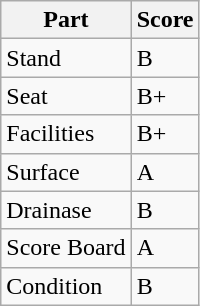<table class="wikitable sortable">
<tr>
<th>Part</th>
<th>Score</th>
</tr>
<tr>
<td>Stand</td>
<td>B</td>
</tr>
<tr>
<td>Seat</td>
<td>B+</td>
</tr>
<tr>
<td>Facilities</td>
<td>B+</td>
</tr>
<tr>
<td>Surface</td>
<td>A</td>
</tr>
<tr>
<td>Drainase</td>
<td>B</td>
</tr>
<tr>
<td>Score Board</td>
<td>A</td>
</tr>
<tr>
<td>Condition</td>
<td>B</td>
</tr>
</table>
